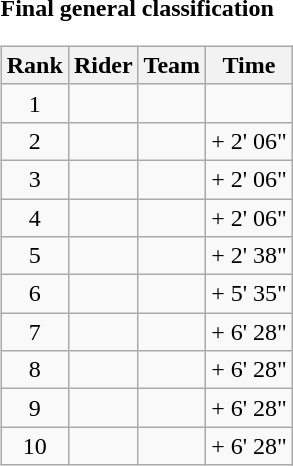<table>
<tr>
<td><strong>Final general classification</strong><br><table class="wikitable">
<tr>
<th scope="col">Rank</th>
<th scope="col">Rider</th>
<th scope="col">Team</th>
<th scope="col">Time</th>
</tr>
<tr>
<td style="text-align:center;">1</td>
<td></td>
<td></td>
<td style="text-align:right;"></td>
</tr>
<tr>
<td style="text-align:center;">2</td>
<td></td>
<td></td>
<td style="text-align:right;">+ 2' 06"</td>
</tr>
<tr>
<td style="text-align:center;">3</td>
<td></td>
<td></td>
<td style="text-align:right;">+ 2' 06"</td>
</tr>
<tr>
<td style="text-align:center;">4</td>
<td></td>
<td></td>
<td style="text-align:right;">+ 2' 06"</td>
</tr>
<tr>
<td style="text-align:center;">5</td>
<td></td>
<td></td>
<td style="text-align:right;">+ 2' 38"</td>
</tr>
<tr>
<td style="text-align:center;">6</td>
<td></td>
<td></td>
<td style="text-align:right;">+ 5' 35"</td>
</tr>
<tr>
<td style="text-align:center;">7</td>
<td></td>
<td></td>
<td style="text-align:right;">+ 6' 28"</td>
</tr>
<tr>
<td style="text-align:center;">8</td>
<td></td>
<td></td>
<td style="text-align:right;">+ 6' 28"</td>
</tr>
<tr>
<td style="text-align:center;">9</td>
<td></td>
<td></td>
<td style="text-align:right;">+ 6' 28"</td>
</tr>
<tr>
<td style="text-align:center;">10</td>
<td></td>
<td></td>
<td style="text-align:right;">+ 6' 28"</td>
</tr>
</table>
</td>
</tr>
</table>
